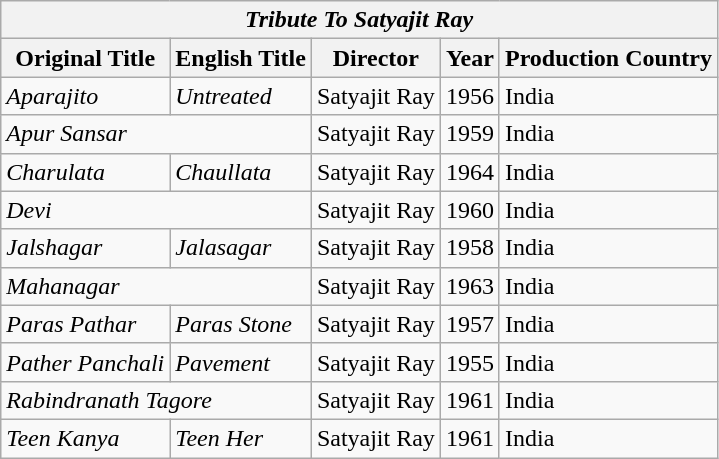<table class="wikitable">
<tr>
<th colspan="5"><em>Tribute To Satyajit Ray</em></th>
</tr>
<tr>
<th>Original Title</th>
<th>English Title</th>
<th>Director</th>
<th>Year</th>
<th>Production Country</th>
</tr>
<tr>
<td><em>Aparajito</em></td>
<td><em>Untreated</em></td>
<td>Satyajit Ray</td>
<td>1956</td>
<td>India</td>
</tr>
<tr>
<td colspan="2"><em>Apur Sansar</em></td>
<td>Satyajit Ray</td>
<td>1959</td>
<td>India</td>
</tr>
<tr>
<td><em>Charulata</em></td>
<td><em>Chaullata</em></td>
<td>Satyajit Ray</td>
<td>1964</td>
<td>India</td>
</tr>
<tr>
<td colspan="2"><em>Devi</em></td>
<td>Satyajit Ray</td>
<td>1960</td>
<td>India</td>
</tr>
<tr>
<td><em>Jalshagar</em></td>
<td><em>Jalasagar</em></td>
<td>Satyajit Ray</td>
<td>1958</td>
<td>India</td>
</tr>
<tr>
<td colspan="2"><em>Mahanagar</em></td>
<td>Satyajit Ray</td>
<td>1963</td>
<td>India</td>
</tr>
<tr>
<td><em>Paras Pathar</em></td>
<td><em>Paras Stone</em></td>
<td>Satyajit Ray</td>
<td>1957</td>
<td>India</td>
</tr>
<tr>
<td><em>Pather Panchali</em></td>
<td><em>Pavement</em></td>
<td>Satyajit Ray</td>
<td>1955</td>
<td>India</td>
</tr>
<tr>
<td colspan="2"><em>Rabindranath Tagore</em></td>
<td>Satyajit Ray</td>
<td>1961</td>
<td>India</td>
</tr>
<tr>
<td><em>Teen Kanya</em></td>
<td><em>Teen Her</em></td>
<td>Satyajit Ray</td>
<td>1961</td>
<td>India</td>
</tr>
</table>
